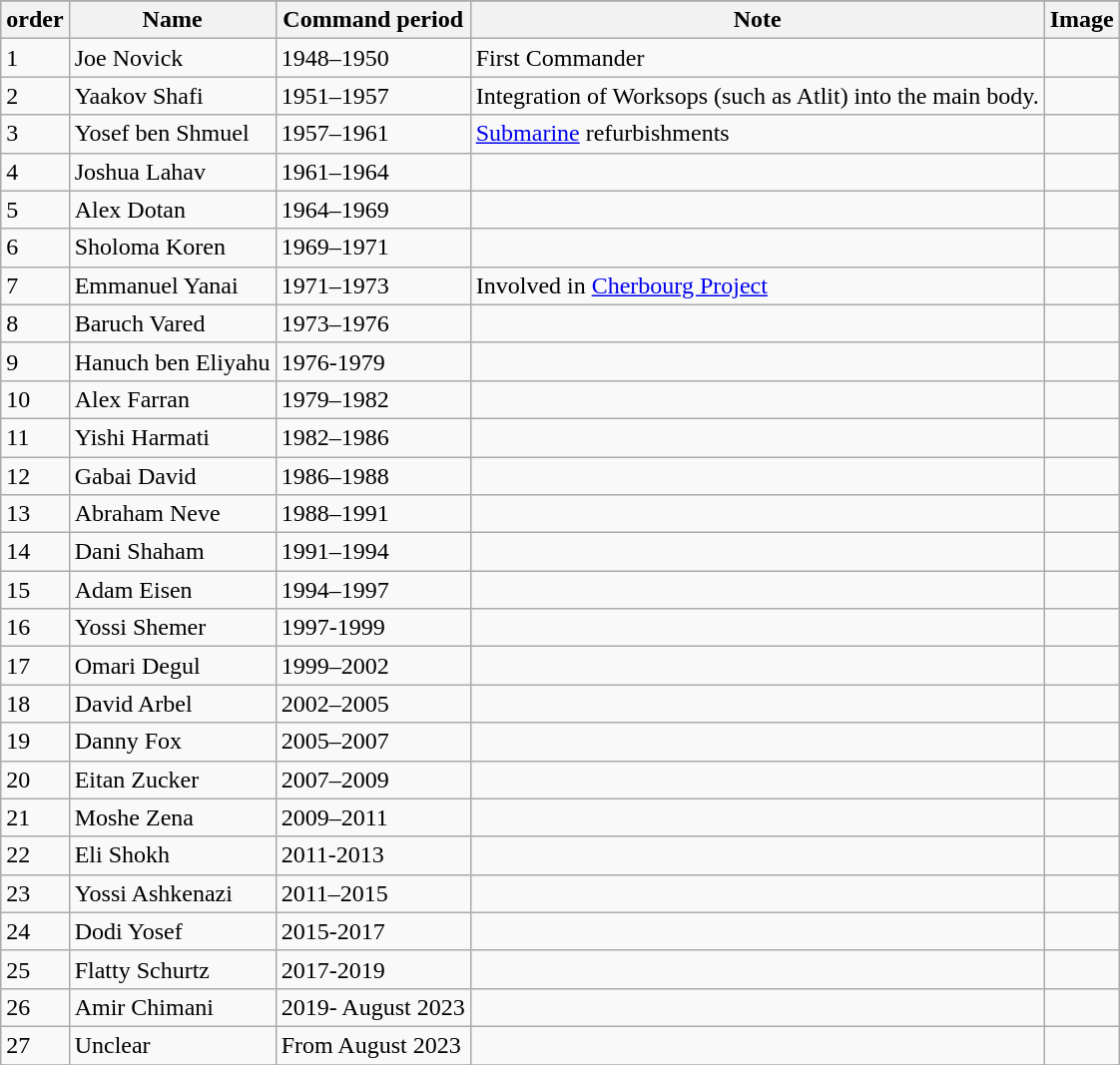<table border="1" align="center" class="wikitable mw-collapsible mw-collapsed">
<tr>
</tr>
<tr>
<th>order</th>
<th>Name</th>
<th>Command period</th>
<th>Note</th>
<th>Image</th>
</tr>
<tr>
<td>1</td>
<td>Joe Novick</td>
<td>1948–1950</td>
<td>First Commander</td>
</tr>
<tr>
<td>2</td>
<td>Yaakov Shafi</td>
<td>1951–1957</td>
<td>Integration of Worksops (such as Atlit) into the main body.</td>
<td></td>
</tr>
<tr>
<td>3</td>
<td>Yosef ben Shmuel</td>
<td>1957–1961</td>
<td><a href='#'>Submarine</a> refurbishments</td>
<td></td>
</tr>
<tr>
<td>4</td>
<td>Joshua Lahav</td>
<td>1961–1964</td>
<td></td>
<td></td>
</tr>
<tr>
<td>5</td>
<td>Alex Dotan</td>
<td>1964–1969</td>
<td></td>
<td></td>
</tr>
<tr>
<td>6</td>
<td>Sholoma Koren</td>
<td>1969–1971</td>
<td></td>
<td></td>
</tr>
<tr>
<td>7</td>
<td>Emmanuel Yanai</td>
<td>1971–1973</td>
<td>Involved in <a href='#'>Cherbourg Project</a></td>
<td></td>
</tr>
<tr>
<td>8</td>
<td>Baruch Vared</td>
<td>1973–1976</td>
<td></td>
<td></td>
</tr>
<tr>
<td>9</td>
<td>Hanuch ben Eliyahu</td>
<td>1976-1979</td>
<td></td>
<td></td>
</tr>
<tr>
<td>10</td>
<td>Alex Farran</td>
<td>1979–1982</td>
<td></td>
<td></td>
</tr>
<tr>
<td>11</td>
<td>Yishi Harmati</td>
<td>1982–1986</td>
<td></td>
<td></td>
</tr>
<tr>
<td>12</td>
<td>Gabai David</td>
<td>1986–1988</td>
<td></td>
<td></td>
</tr>
<tr>
<td>13</td>
<td>Abraham Neve</td>
<td>1988–1991</td>
<td></td>
<td></td>
</tr>
<tr>
<td>14</td>
<td>Dani Shaham</td>
<td>1991–1994</td>
<td></td>
<td></td>
</tr>
<tr>
<td>15</td>
<td>Adam Eisen</td>
<td>1994–1997</td>
<td></td>
<td></td>
</tr>
<tr>
<td>16</td>
<td>Yossi Shemer</td>
<td>1997-1999</td>
<td></td>
<td></td>
</tr>
<tr>
<td>17</td>
<td>Omari Degul</td>
<td>1999–2002</td>
<td></td>
<td></td>
</tr>
<tr>
<td>18</td>
<td>David Arbel</td>
<td>2002–2005</td>
<td></td>
<td></td>
</tr>
<tr>
<td>19</td>
<td>Danny Fox</td>
<td>2005–2007</td>
<td></td>
<td></td>
</tr>
<tr>
<td>20</td>
<td>Eitan Zucker</td>
<td>2007–2009</td>
<td></td>
<td></td>
</tr>
<tr>
<td>21</td>
<td>Moshe Zena</td>
<td>2009–2011</td>
<td></td>
<td></td>
</tr>
<tr>
<td>22</td>
<td>Eli Shokh</td>
<td>2011-2013</td>
<td></td>
<td></td>
</tr>
<tr>
<td>23</td>
<td>Yossi Ashkenazi</td>
<td>2011–2015</td>
<td></td>
<td></td>
</tr>
<tr>
<td>24</td>
<td>Dodi Yosef</td>
<td>2015-2017</td>
<td></td>
<td></td>
</tr>
<tr>
<td>25</td>
<td>Flatty Schurtz</td>
<td>2017-2019</td>
<td></td>
<td></td>
</tr>
<tr>
<td>26</td>
<td>Amir Chimani</td>
<td>2019- August 2023</td>
<td></td>
<td></td>
</tr>
<tr>
<td>27</td>
<td>Unclear</td>
<td>From August 2023</td>
<td></td>
<td></td>
</tr>
<tr>
</tr>
</table>
